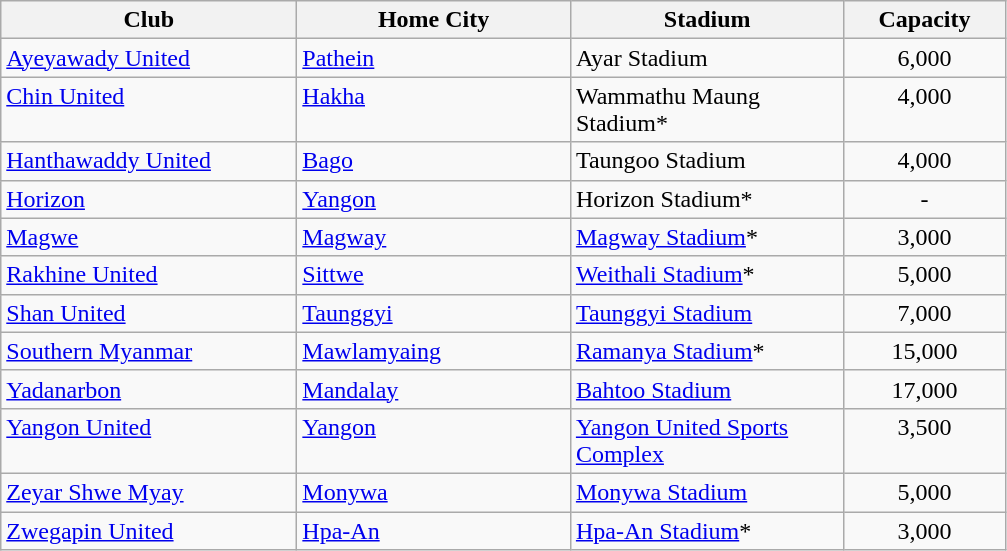<table class="wikitable">
<tr>
<th style="width:190px;">Club</th>
<th style="width:175px;">Home City</th>
<th style="width:175px;">Stadium</th>
<th style="width:100px;">Capacity</th>
</tr>
<tr style="vertical-align:top;">
<td><a href='#'>Ayeyawady United</a></td>
<td><a href='#'>Pathein</a></td>
<td>Ayar Stadium</td>
<td align="center">6,000</td>
</tr>
<tr style="vertical-align:top;">
<td><a href='#'>Chin United</a></td>
<td><a href='#'>Hakha</a></td>
<td>Wammathu Maung Stadium*</td>
<td align="center">4,000</td>
</tr>
<tr style="vertical-align:top;">
<td><a href='#'>Hanthawaddy United</a></td>
<td><a href='#'>Bago</a></td>
<td>Taungoo Stadium</td>
<td align="center">4,000</td>
</tr>
<tr style="vertical-align:top;">
<td><a href='#'>Horizon</a></td>
<td><a href='#'>Yangon</a></td>
<td>Horizon Stadium*</td>
<td align="center">-</td>
</tr>
<tr style="vertical-align:top;">
<td><a href='#'>Magwe</a></td>
<td><a href='#'>Magway</a></td>
<td><a href='#'>Magway Stadium</a>*</td>
<td align="center">3,000</td>
</tr>
<tr style="vertical-align:top;">
<td><a href='#'>Rakhine United</a></td>
<td><a href='#'>Sittwe</a></td>
<td><a href='#'>Weithali Stadium</a>*</td>
<td align="center">5,000</td>
</tr>
<tr style="vertical-align:top;">
<td><a href='#'>Shan United</a></td>
<td><a href='#'>Taunggyi</a></td>
<td><a href='#'>Taunggyi Stadium</a></td>
<td align="center">7,000</td>
</tr>
<tr style="vertical-align:top;">
<td><a href='#'>Southern Myanmar</a></td>
<td><a href='#'>Mawlamyaing</a></td>
<td><a href='#'>Ramanya Stadium</a>*</td>
<td align="center">15,000</td>
</tr>
<tr style="vertical-align:top;">
<td><a href='#'>Yadanarbon</a></td>
<td><a href='#'>Mandalay</a></td>
<td><a href='#'>Bahtoo Stadium</a></td>
<td align="center">17,000</td>
</tr>
<tr style="vertical-align:top;">
<td><a href='#'>Yangon United</a></td>
<td><a href='#'>Yangon</a></td>
<td><a href='#'>Yangon United Sports Complex</a></td>
<td align="center">3,500</td>
</tr>
<tr style="vertical-align:top;">
<td><a href='#'>Zeyar Shwe Myay</a></td>
<td><a href='#'>Monywa</a></td>
<td><a href='#'>Monywa Stadium</a></td>
<td align="center">5,000</td>
</tr>
<tr style="vertical-align:top;">
<td><a href='#'>Zwegapin United</a></td>
<td><a href='#'>Hpa-An</a></td>
<td><a href='#'>Hpa-An Stadium</a>*</td>
<td align="center">3,000</td>
</tr>
</table>
